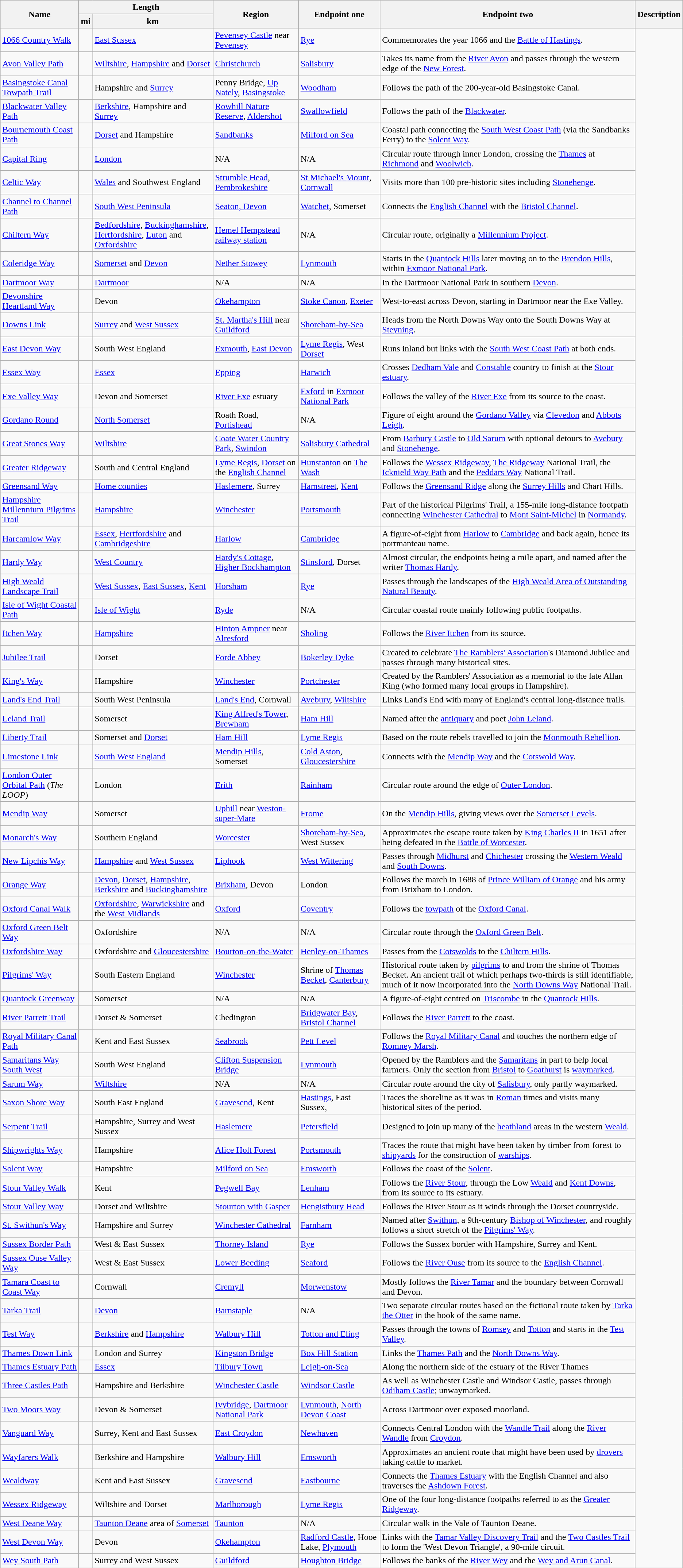<table class="wikitable sortable">
<tr>
<th rowspan=2>Name</th>
<th colspan=2>Length</th>
<th rowspan=2>Region</th>
<th rowspan=2>Endpoint one</th>
<th rowspan=2>Endpoint two</th>
<th rowspan=2>Description</th>
</tr>
<tr>
<th>mi</th>
<th>km</th>
</tr>
<tr>
<td><a href='#'>1066 Country Walk</a></td>
<td></td>
<td><a href='#'>East Sussex</a></td>
<td><a href='#'>Pevensey Castle</a> near <a href='#'>Pevensey</a></td>
<td><a href='#'>Rye</a></td>
<td>Commemorates the year 1066 and the <a href='#'>Battle of Hastings</a>.</td>
</tr>
<tr>
<td><a href='#'>Avon Valley Path</a></td>
<td></td>
<td><a href='#'>Wiltshire</a>, <a href='#'>Hampshire</a> and <a href='#'>Dorset</a></td>
<td><a href='#'>Christchurch</a></td>
<td><a href='#'>Salisbury</a></td>
<td>Takes its name from the <a href='#'>River Avon</a> and passes through the western edge of the <a href='#'>New Forest</a>.</td>
</tr>
<tr>
<td><a href='#'> Basingstoke Canal Towpath Trail</a></td>
<td></td>
<td>Hampshire and <a href='#'>Surrey</a></td>
<td>Penny Bridge, <a href='#'>Up Nately</a>, <a href='#'>Basingstoke</a></td>
<td><a href='#'>Woodham</a></td>
<td>Follows the path of the 200-year-old Basingstoke Canal.</td>
</tr>
<tr>
<td><a href='#'>Blackwater Valley Path</a></td>
<td></td>
<td><a href='#'>Berkshire</a>, Hampshire and <a href='#'>Surrey</a></td>
<td><a href='#'>Rowhill Nature Reserve</a>, <a href='#'>Aldershot</a></td>
<td><a href='#'>Swallowfield</a></td>
<td>Follows the path of the <a href='#'>Blackwater</a>.</td>
</tr>
<tr>
<td><a href='#'>Bournemouth Coast Path</a></td>
<td></td>
<td><a href='#'>Dorset</a> and Hampshire</td>
<td><a href='#'>Sandbanks</a></td>
<td><a href='#'>Milford on Sea</a></td>
<td>Coastal path connecting the <a href='#'>South West Coast Path</a> (via the Sandbanks Ferry) to the <a href='#'>Solent Way</a>.</td>
</tr>
<tr>
<td><a href='#'>Capital Ring</a></td>
<td></td>
<td><a href='#'>London</a></td>
<td>N/A</td>
<td>N/A</td>
<td>Circular route through inner London, crossing the <a href='#'>Thames</a> at <a href='#'>Richmond</a> and <a href='#'>Woolwich</a>.</td>
</tr>
<tr>
<td><a href='#'>Celtic Way</a></td>
<td></td>
<td><a href='#'>Wales</a> and Southwest England</td>
<td><a href='#'>Strumble Head</a>, <a href='#'>Pembrokeshire</a></td>
<td><a href='#'>St Michael's Mount</a>, <a href='#'>Cornwall</a></td>
<td>Visits more than 100 pre-historic sites including <a href='#'>Stonehenge</a>.</td>
</tr>
<tr>
<td><a href='#'>Channel to Channel Path</a></td>
<td></td>
<td><a href='#'>South West Peninsula</a></td>
<td><a href='#'>Seaton, Devon</a></td>
<td><a href='#'>Watchet</a>, Somerset</td>
<td>Connects the <a href='#'>English Channel</a> with the <a href='#'>Bristol Channel</a>.</td>
</tr>
<tr>
<td><a href='#'>Chiltern Way</a></td>
<td></td>
<td><a href='#'>Bedfordshire</a>, <a href='#'>Buckinghamshire</a>, <a href='#'>Hertfordshire</a>, <a href='#'>Luton</a> and <a href='#'>Oxfordshire</a></td>
<td><a href='#'>Hemel Hempstead railway station</a></td>
<td>N/A</td>
<td>Circular route, originally a  <a href='#'>Millennium Project</a>.</td>
</tr>
<tr>
<td><a href='#'>Coleridge Way</a></td>
<td></td>
<td><a href='#'>Somerset</a> and <a href='#'>Devon</a></td>
<td><a href='#'>Nether Stowey</a></td>
<td><a href='#'>Lynmouth</a></td>
<td>Starts in the <a href='#'>Quantock Hills</a> later moving on to the <a href='#'>Brendon Hills</a>, within <a href='#'>Exmoor National Park</a>.</td>
</tr>
<tr>
<td><a href='#'>Dartmoor Way</a></td>
<td></td>
<td><a href='#'>Dartmoor</a></td>
<td>N/A</td>
<td>N/A</td>
<td>In the Dartmoor National Park in southern <a href='#'>Devon</a>.</td>
</tr>
<tr>
<td><a href='#'>Devonshire Heartland Way</a></td>
<td></td>
<td>Devon</td>
<td><a href='#'>Okehampton</a></td>
<td><a href='#'>Stoke Canon</a>, <a href='#'>Exeter</a></td>
<td>West-to-east across Devon, starting in Dartmoor near the Exe Valley.</td>
</tr>
<tr>
<td><a href='#'>Downs Link</a></td>
<td></td>
<td><a href='#'>Surrey</a> and <a href='#'>West Sussex</a></td>
<td><a href='#'>St. Martha's Hill</a> near <a href='#'>Guildford</a></td>
<td><a href='#'>Shoreham-by-Sea</a></td>
<td>Heads from the North Downs Way onto the South Downs Way at <a href='#'>Steyning</a>.</td>
</tr>
<tr>
<td><a href='#'>East Devon Way</a></td>
<td></td>
<td>South West England</td>
<td><a href='#'>Exmouth</a>, <a href='#'>East Devon</a></td>
<td><a href='#'>Lyme Regis</a>, West <a href='#'>Dorset</a></td>
<td>Runs inland but links with the <a href='#'>South West Coast Path</a> at both ends.</td>
</tr>
<tr>
<td><a href='#'>Essex Way</a></td>
<td></td>
<td><a href='#'>Essex</a></td>
<td><a href='#'>Epping</a></td>
<td><a href='#'>Harwich</a></td>
<td>Crosses <a href='#'>Dedham Vale</a> and <a href='#'>Constable</a> country to finish at the <a href='#'>Stour estuary</a>.</td>
</tr>
<tr>
<td><a href='#'>Exe Valley Way</a></td>
<td></td>
<td>Devon and Somerset</td>
<td><a href='#'>River Exe</a> estuary</td>
<td><a href='#'>Exford</a> in <a href='#'>Exmoor National Park</a></td>
<td>Follows the valley of the <a href='#'>River Exe</a> from its source to the coast.</td>
</tr>
<tr>
<td><a href='#'>Gordano Round</a></td>
<td></td>
<td><a href='#'>North Somerset</a></td>
<td>Roath Road, <a href='#'>Portishead</a></td>
<td>N/A</td>
<td>Figure of eight around the <a href='#'>Gordano Valley</a> via <a href='#'>Clevedon</a> and <a href='#'>Abbots Leigh</a>.</td>
</tr>
<tr>
<td><a href='#'>Great Stones Way</a></td>
<td></td>
<td><a href='#'>Wiltshire</a></td>
<td><a href='#'>Coate Water Country Park</a>, <a href='#'>Swindon</a></td>
<td><a href='#'>Salisbury Cathedral</a></td>
<td>From <a href='#'>Barbury Castle</a> to <a href='#'>Old Sarum</a> with optional detours to <a href='#'>Avebury</a> and <a href='#'>Stonehenge</a>.</td>
</tr>
<tr>
<td><a href='#'>Greater Ridgeway</a></td>
<td></td>
<td>South and Central England</td>
<td><a href='#'>Lyme Regis</a>, <a href='#'>Dorset</a> on the <a href='#'>English Channel</a></td>
<td><a href='#'>Hunstanton</a> on <a href='#'>The Wash</a></td>
<td>Follows the <a href='#'>Wessex Ridgeway</a>, <a href='#'>The Ridgeway</a> National Trail, the <a href='#'>Icknield Way Path</a> and the <a href='#'>Peddars Way</a> National Trail.</td>
</tr>
<tr>
<td><a href='#'>Greensand Way</a></td>
<td></td>
<td><a href='#'>Home counties</a></td>
<td><a href='#'>Haslemere</a>, Surrey</td>
<td><a href='#'>Hamstreet</a>, <a href='#'>Kent</a></td>
<td>Follows the <a href='#'>Greensand Ridge</a> along the <a href='#'>Surrey Hills</a> and Chart Hills.</td>
</tr>
<tr>
<td><a href='#'>Hampshire Millennium Pilgrims Trail</a></td>
<td></td>
<td><a href='#'>Hampshire</a></td>
<td><a href='#'>Winchester</a></td>
<td><a href='#'>Portsmouth</a></td>
<td>Part of the historical Pilgrims' Trail, a 155-mile long-distance footpath connecting <a href='#'>Winchester Cathedral</a> to <a href='#'>Mont Saint-Michel</a> in <a href='#'>Normandy</a>.</td>
</tr>
<tr>
<td><a href='#'>Harcamlow Way</a></td>
<td></td>
<td><a href='#'>Essex</a>, <a href='#'>Hertfordshire</a> and <a href='#'>Cambridgeshire</a></td>
<td><a href='#'>Harlow</a></td>
<td><a href='#'>Cambridge</a></td>
<td>A figure-of-eight from <a href='#'>Harlow</a> to <a href='#'>Cambridge</a> and back again, hence its portmanteau name.</td>
</tr>
<tr>
<td><a href='#'>Hardy Way</a></td>
<td></td>
<td><a href='#'>West Country</a></td>
<td><a href='#'>Hardy's Cottage</a>, <a href='#'>Higher Bockhampton</a></td>
<td><a href='#'>Stinsford</a>, Dorset</td>
<td>Almost circular, the endpoints being a mile apart, and named after the writer <a href='#'>Thomas Hardy</a>.</td>
</tr>
<tr>
<td><a href='#'>High Weald Landscape Trail</a></td>
<td></td>
<td><a href='#'>West Sussex</a>, <a href='#'>East Sussex</a>, <a href='#'>Kent</a></td>
<td><a href='#'>Horsham</a></td>
<td><a href='#'>Rye</a></td>
<td>Passes through the landscapes of the <a href='#'>High Weald Area of Outstanding Natural Beauty</a>.</td>
</tr>
<tr>
<td><a href='#'>Isle of Wight Coastal Path</a></td>
<td></td>
<td><a href='#'>Isle of Wight</a></td>
<td><a href='#'>Ryde</a></td>
<td>N/A</td>
<td>Circular coastal route mainly following public footpaths.</td>
</tr>
<tr>
<td><a href='#'>Itchen Way</a></td>
<td></td>
<td><a href='#'>Hampshire</a></td>
<td><a href='#'>Hinton Ampner</a> near <a href='#'>Alresford</a></td>
<td><a href='#'>Sholing</a></td>
<td>Follows the <a href='#'>River Itchen</a> from its source.</td>
</tr>
<tr>
<td><a href='#'>Jubilee Trail</a></td>
<td></td>
<td>Dorset</td>
<td><a href='#'>Forde Abbey</a></td>
<td><a href='#'>Bokerley Dyke</a></td>
<td>Created to celebrate <a href='#'>The Ramblers' Association</a>'s Diamond Jubilee and passes through many historical sites.</td>
</tr>
<tr>
<td><a href='#'>King's Way</a></td>
<td></td>
<td>Hampshire</td>
<td><a href='#'>Winchester</a></td>
<td><a href='#'>Portchester</a></td>
<td>Created by the Ramblers' Association as a memorial to the late Allan King (who formed many local groups in Hampshire).</td>
</tr>
<tr>
<td><a href='#'>Land's End Trail</a></td>
<td></td>
<td>South West Peninsula</td>
<td><a href='#'>Land's End</a>, Cornwall</td>
<td><a href='#'>Avebury</a>, <a href='#'>Wiltshire</a></td>
<td>Links Land's End with many of England's central long-distance trails.</td>
</tr>
<tr>
<td><a href='#'>Leland Trail</a></td>
<td></td>
<td>Somerset</td>
<td><a href='#'>King Alfred's Tower</a>, <a href='#'>Brewham</a></td>
<td><a href='#'>Ham Hill</a></td>
<td>Named after the <a href='#'>antiquary</a> and poet <a href='#'>John Leland</a>.</td>
</tr>
<tr>
<td><a href='#'>Liberty Trail</a></td>
<td></td>
<td>Somerset and <a href='#'>Dorset</a></td>
<td><a href='#'>Ham Hill</a></td>
<td><a href='#'>Lyme Regis</a></td>
<td>Based on the route rebels travelled to join the <a href='#'>Monmouth Rebellion</a>.</td>
</tr>
<tr>
<td><a href='#'>Limestone Link</a></td>
<td></td>
<td><a href='#'>South West England</a></td>
<td><a href='#'>Mendip Hills</a>, Somerset</td>
<td><a href='#'>Cold Aston</a>, <a href='#'>Gloucestershire</a></td>
<td>Connects with the <a href='#'>Mendip Way</a> and the <a href='#'>Cotswold Way</a>.</td>
</tr>
<tr>
<td><a href='#'>London Outer Orbital Path</a> (<em>The LOOP</em>)</td>
<td></td>
<td>London</td>
<td><a href='#'>Erith</a></td>
<td><a href='#'>Rainham</a></td>
<td>Circular route around the edge of <a href='#'>Outer London</a>.</td>
</tr>
<tr>
<td><a href='#'>Mendip Way</a></td>
<td></td>
<td>Somerset</td>
<td><a href='#'>Uphill</a> near <a href='#'>Weston-super-Mare</a></td>
<td><a href='#'>Frome</a></td>
<td>On the <a href='#'>Mendip Hills</a>, giving views over the <a href='#'>Somerset Levels</a>.</td>
</tr>
<tr>
<td><a href='#'>Monarch's Way</a></td>
<td></td>
<td>Southern England</td>
<td><a href='#'>Worcester</a></td>
<td><a href='#'>Shoreham-by-Sea</a>, West Sussex</td>
<td>Approximates the escape route taken by <a href='#'>King Charles II</a> in 1651 after being defeated in the <a href='#'>Battle of Worcester</a>.</td>
</tr>
<tr>
<td><a href='#'>New Lipchis Way</a></td>
<td></td>
<td><a href='#'>Hampshire</a> and <a href='#'>West Sussex</a></td>
<td><a href='#'>Liphook</a></td>
<td><a href='#'>West Wittering</a></td>
<td>Passes through <a href='#'>Midhurst</a> and <a href='#'>Chichester</a> crossing the <a href='#'>Western Weald</a> and <a href='#'>South Downs</a>.</td>
</tr>
<tr>
<td><a href='#'>Orange Way</a></td>
<td></td>
<td><a href='#'>Devon</a>, <a href='#'>Dorset</a>, <a href='#'>Hampshire</a>, <a href='#'>Berkshire</a> and <a href='#'>Buckinghamshire</a></td>
<td><a href='#'>Brixham</a>, Devon</td>
<td>London</td>
<td>Follows the march in 1688 of <a href='#'>Prince William of Orange</a> and his army from Brixham to London.</td>
</tr>
<tr>
<td><a href='#'>Oxford Canal Walk</a></td>
<td></td>
<td><a href='#'>Oxfordshire</a>, <a href='#'>Warwickshire</a> and the <a href='#'>West Midlands</a></td>
<td><a href='#'>Oxford</a></td>
<td><a href='#'>Coventry</a></td>
<td>Follows the <a href='#'>towpath</a> of the <a href='#'>Oxford Canal</a>.</td>
</tr>
<tr>
<td><a href='#'>Oxford Green Belt Way</a></td>
<td></td>
<td>Oxfordshire</td>
<td>N/A</td>
<td>N/A</td>
<td>Circular route through the <a href='#'>Oxford Green Belt</a>.</td>
</tr>
<tr>
<td><a href='#'>Oxfordshire Way</a></td>
<td></td>
<td>Oxfordshire and <a href='#'>Gloucestershire</a></td>
<td><a href='#'>Bourton-on-the-Water</a></td>
<td><a href='#'>Henley-on-Thames</a></td>
<td>Passes from the <a href='#'>Cotswolds</a> to the <a href='#'>Chiltern Hills</a>.</td>
</tr>
<tr>
<td><a href='#'>Pilgrims' Way</a></td>
<td></td>
<td>South Eastern England</td>
<td><a href='#'>Winchester</a></td>
<td>Shrine of <a href='#'>Thomas Becket</a>, <a href='#'>Canterbury</a></td>
<td>Historical route taken by <a href='#'>pilgrims</a> to and from the shrine of Thomas Becket. An ancient trail of which perhaps two-thirds is still identifiable, much of it now incorporated into the <a href='#'>North Downs Way</a> National Trail.</td>
</tr>
<tr>
<td><a href='#'>Quantock Greenway</a></td>
<td></td>
<td>Somerset</td>
<td>N/A</td>
<td>N/A</td>
<td>A figure-of-eight centred on <a href='#'>Triscombe</a> in the <a href='#'>Quantock Hills</a>.</td>
</tr>
<tr>
<td><a href='#'>River Parrett Trail</a></td>
<td></td>
<td>Dorset & Somerset</td>
<td>Chedington</td>
<td><a href='#'>Bridgwater Bay</a>, <a href='#'>Bristol Channel</a></td>
<td>Follows the <a href='#'>River Parrett</a> to the coast.</td>
</tr>
<tr>
<td><a href='#'>Royal Military Canal Path</a></td>
<td></td>
<td>Kent and East Sussex</td>
<td><a href='#'>Seabrook</a></td>
<td><a href='#'>Pett Level</a></td>
<td>Follows the <a href='#'>Royal Military Canal</a> and touches the northern edge of <a href='#'>Romney Marsh</a>.</td>
</tr>
<tr>
<td><a href='#'>Samaritans Way South West</a></td>
<td></td>
<td>South West England</td>
<td><a href='#'>Clifton Suspension Bridge</a></td>
<td><a href='#'>Lynmouth</a></td>
<td>Opened by the Ramblers and the <a href='#'>Samaritans</a> in part to help local farmers. Only the section from <a href='#'>Bristol</a> to <a href='#'>Goathurst</a> is <a href='#'>waymarked</a>.</td>
</tr>
<tr>
<td><a href='#'>Sarum Way</a></td>
<td></td>
<td><a href='#'>Wiltshire</a></td>
<td>N/A</td>
<td>N/A</td>
<td>Circular route around the city of <a href='#'>Salisbury</a>, only partly waymarked.</td>
</tr>
<tr>
<td><a href='#'>Saxon Shore Way</a></td>
<td></td>
<td>South East England</td>
<td><a href='#'>Gravesend</a>, Kent</td>
<td><a href='#'>Hastings</a>, East Sussex,</td>
<td>Traces the shoreline as it was in <a href='#'>Roman</a> times and visits many historical sites of the period.</td>
</tr>
<tr>
<td><a href='#'>Serpent Trail</a></td>
<td></td>
<td>Hampshire, Surrey and West Sussex</td>
<td><a href='#'>Haslemere</a></td>
<td><a href='#'>Petersfield</a></td>
<td>Designed to join up many of the <a href='#'>heathland</a> areas in the western <a href='#'>Weald</a>.</td>
</tr>
<tr>
<td><a href='#'>Shipwrights Way</a></td>
<td></td>
<td>Hampshire</td>
<td><a href='#'>Alice Holt Forest</a></td>
<td><a href='#'>Portsmouth</a></td>
<td>Traces the route that might have been taken by timber from forest to <a href='#'>shipyards</a> for the construction of <a href='#'>warships</a>.</td>
</tr>
<tr>
<td><a href='#'>Solent Way</a></td>
<td></td>
<td>Hampshire</td>
<td><a href='#'>Milford on Sea</a></td>
<td><a href='#'>Emsworth</a></td>
<td>Follows the coast of the <a href='#'>Solent</a>.</td>
</tr>
<tr>
<td><a href='#'>Stour Valley Walk</a></td>
<td></td>
<td>Kent</td>
<td><a href='#'>Pegwell Bay</a></td>
<td><a href='#'>Lenham</a></td>
<td>Follows the <a href='#'>River Stour</a>, through the Low <a href='#'>Weald</a> and <a href='#'>Kent Downs</a>, from its source to its estuary.</td>
</tr>
<tr>
<td><a href='#'>Stour Valley Way</a></td>
<td></td>
<td>Dorset and Wiltshire</td>
<td><a href='#'>Stourton with Gasper</a></td>
<td><a href='#'>Hengistbury Head</a></td>
<td>Follows the River Stour as it winds through the Dorset countryside.</td>
</tr>
<tr>
<td><a href='#'>St. Swithun's Way</a></td>
<td></td>
<td>Hampshire and Surrey</td>
<td><a href='#'>Winchester Cathedral</a></td>
<td><a href='#'>Farnham</a></td>
<td>Named after <a href='#'>Swithun</a>, a 9th-century <a href='#'>Bishop of Winchester</a>, and roughly follows a short stretch of the <a href='#'>Pilgrims' Way</a>.</td>
</tr>
<tr>
<td><a href='#'>Sussex Border Path</a></td>
<td></td>
<td>West & East Sussex</td>
<td><a href='#'>Thorney Island</a></td>
<td><a href='#'>Rye</a></td>
<td>Follows the Sussex border with Hampshire, Surrey and Kent.</td>
</tr>
<tr>
<td><a href='#'>Sussex Ouse Valley Way</a></td>
<td></td>
<td>West & East Sussex</td>
<td><a href='#'>Lower Beeding</a></td>
<td><a href='#'>Seaford</a></td>
<td>Follows the <a href='#'>River Ouse</a> from its source to the <a href='#'>English Channel</a>.</td>
</tr>
<tr>
<td><a href='#'>Tamara Coast to Coast Way</a></td>
<td></td>
<td>Cornwall</td>
<td><a href='#'>Cremyll</a></td>
<td><a href='#'>Morwenstow</a></td>
<td>Mostly follows the <a href='#'>River Tamar</a> and the boundary between Cornwall and Devon.</td>
</tr>
<tr>
<td><a href='#'>Tarka Trail</a></td>
<td></td>
<td><a href='#'>Devon</a></td>
<td><a href='#'>Barnstaple</a></td>
<td>N/A</td>
<td>Two separate circular routes based on the fictional route taken by <a href='#'>Tarka the Otter</a> in the book of the same name.</td>
</tr>
<tr>
<td><a href='#'>Test Way</a></td>
<td></td>
<td><a href='#'>Berkshire</a> and <a href='#'>Hampshire</a></td>
<td><a href='#'>Walbury Hill</a></td>
<td><a href='#'>Totton and Eling</a></td>
<td>Passes through the towns of <a href='#'>Romsey</a> and <a href='#'>Totton</a> and starts in the <a href='#'>Test Valley</a>.</td>
</tr>
<tr>
<td><a href='#'>Thames Down Link</a></td>
<td></td>
<td>London and Surrey</td>
<td><a href='#'>Kingston Bridge</a></td>
<td><a href='#'>Box Hill Station</a></td>
<td>Links the <a href='#'>Thames Path</a> and the <a href='#'>North Downs Way</a>.</td>
</tr>
<tr>
<td><a href='#'>Thames Estuary Path</a></td>
<td></td>
<td><a href='#'>Essex</a></td>
<td><a href='#'>Tilbury Town</a></td>
<td><a href='#'>Leigh-on-Sea</a></td>
<td>Along the northern side of the estuary of the River Thames</td>
</tr>
<tr>
<td><a href='#'>Three Castles Path</a></td>
<td></td>
<td>Hampshire and Berkshire</td>
<td><a href='#'>Winchester Castle</a></td>
<td><a href='#'>Windsor Castle</a></td>
<td>As well as Winchester Castle and Windsor Castle, passes through <a href='#'>Odiham Castle</a>; unwaymarked.</td>
</tr>
<tr>
<td><a href='#'>Two Moors Way</a></td>
<td></td>
<td>Devon & Somerset</td>
<td><a href='#'>Ivybridge</a>, <a href='#'>Dartmoor National Park</a></td>
<td><a href='#'>Lynmouth</a>, <a href='#'>North Devon Coast</a></td>
<td>Across Dartmoor over exposed moorland.</td>
</tr>
<tr>
<td><a href='#'>Vanguard Way</a></td>
<td></td>
<td>Surrey, Kent and East Sussex</td>
<td><a href='#'>East Croydon</a></td>
<td><a href='#'>Newhaven</a></td>
<td>Connects Central London with the <a href='#'>Wandle Trail</a> along the <a href='#'>River Wandle</a> from <a href='#'>Croydon</a>.</td>
</tr>
<tr>
<td><a href='#'>Wayfarers Walk</a></td>
<td></td>
<td>Berkshire and Hampshire</td>
<td><a href='#'>Walbury Hill</a></td>
<td><a href='#'>Emsworth</a></td>
<td>Approximates an ancient route that might have been used by <a href='#'>drovers</a> taking cattle to market.</td>
</tr>
<tr>
<td><a href='#'>Wealdway</a></td>
<td></td>
<td>Kent and East Sussex</td>
<td><a href='#'>Gravesend</a></td>
<td><a href='#'>Eastbourne</a></td>
<td>Connects the <a href='#'>Thames Estuary</a> with the English Channel and also traverses the <a href='#'>Ashdown Forest</a>.</td>
</tr>
<tr>
<td><a href='#'>Wessex Ridgeway</a></td>
<td></td>
<td>Wiltshire and Dorset</td>
<td><a href='#'>Marlborough</a></td>
<td><a href='#'>Lyme Regis</a></td>
<td>One of the four long-distance footpaths referred to as the <a href='#'>Greater Ridgeway</a>.</td>
</tr>
<tr>
<td><a href='#'>West Deane Way</a></td>
<td></td>
<td><a href='#'>Taunton Deane</a> area of <a href='#'>Somerset</a></td>
<td><a href='#'>Taunton</a></td>
<td>N/A</td>
<td>Circular walk in the Vale of Taunton Deane.</td>
</tr>
<tr>
<td><a href='#'>West Devon Way</a></td>
<td></td>
<td>Devon</td>
<td><a href='#'>Okehampton</a></td>
<td><a href='#'>Radford Castle</a>, Hooe Lake, <a href='#'>Plymouth</a></td>
<td>Links with the <a href='#'>Tamar Valley Discovery Trail</a> and the <a href='#'>Two Castles Trail</a> to form the 'West Devon Triangle', a 90-mile circuit.</td>
</tr>
<tr>
<td><a href='#'>Wey South Path</a></td>
<td></td>
<td>Surrey and West Sussex</td>
<td><a href='#'>Guildford</a></td>
<td><a href='#'>Houghton Bridge</a></td>
<td>Follows the banks of the <a href='#'>River Wey</a> and the <a href='#'>Wey and Arun Canal</a>.</td>
</tr>
</table>
